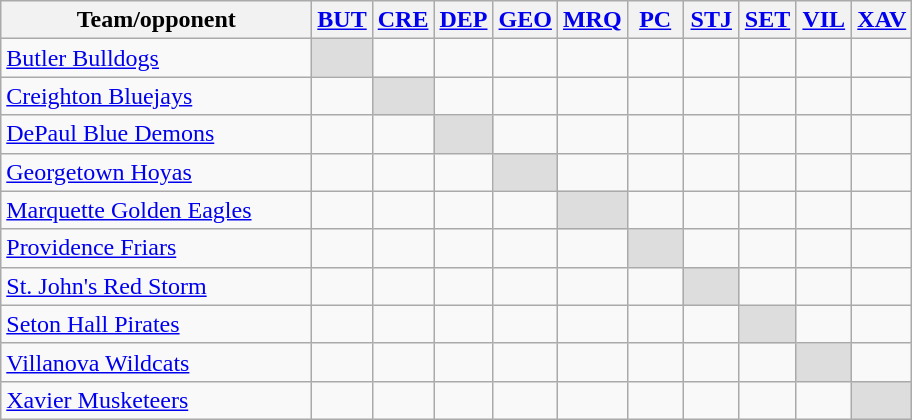<table class="wikitable" style="text-align: center">
<tr>
<th width="200">Team/opponent</th>
<th width="30"><a href='#'>BUT</a></th>
<th width="30"><a href='#'>CRE</a></th>
<th width="30"><a href='#'>DEP</a></th>
<th width="30"><a href='#'>GEO</a></th>
<th width="30"><a href='#'>MRQ</a></th>
<th width="30"><a href='#'>PC</a></th>
<th width="30"><a href='#'>STJ</a></th>
<th width="30"><a href='#'>SET</a></th>
<th width="30"><a href='#'>VIL</a></th>
<th width="30"><a href='#'>XAV</a></th>
</tr>
<tr>
<td align=left><a href='#'>Butler Bulldogs</a></td>
<td style=background:#ddd;"></td>
<td></td>
<td></td>
<td></td>
<td></td>
<td></td>
<td></td>
<td></td>
<td></td>
<td></td>
</tr>
<tr>
<td align=left><a href='#'>Creighton Bluejays</a></td>
<td></td>
<td style=background:#ddd;"></td>
<td></td>
<td></td>
<td></td>
<td></td>
<td></td>
<td></td>
<td></td>
<td></td>
</tr>
<tr>
<td align=left><a href='#'>DePaul Blue Demons</a></td>
<td></td>
<td></td>
<td style=background:#ddd;"></td>
<td></td>
<td></td>
<td></td>
<td></td>
<td></td>
<td></td>
<td></td>
</tr>
<tr>
<td align=left><a href='#'>Georgetown Hoyas</a></td>
<td></td>
<td></td>
<td></td>
<td style=background:#ddd;"></td>
<td></td>
<td></td>
<td></td>
<td></td>
<td></td>
<td></td>
</tr>
<tr>
<td align=left><a href='#'>Marquette Golden Eagles</a></td>
<td></td>
<td></td>
<td></td>
<td></td>
<td style=background:#ddd;"></td>
<td></td>
<td></td>
<td></td>
<td></td>
<td></td>
</tr>
<tr>
<td align=left><a href='#'>Providence Friars</a></td>
<td></td>
<td></td>
<td></td>
<td></td>
<td></td>
<td style=background:#ddd;"></td>
<td></td>
<td></td>
<td></td>
<td></td>
</tr>
<tr>
<td align=left><a href='#'>St. John's Red Storm</a></td>
<td></td>
<td></td>
<td></td>
<td></td>
<td></td>
<td></td>
<td style=background:#ddd;"></td>
<td></td>
<td></td>
<td></td>
</tr>
<tr>
<td align=left><a href='#'>Seton Hall Pirates</a></td>
<td></td>
<td></td>
<td></td>
<td></td>
<td></td>
<td></td>
<td></td>
<td style=background:#ddd;"></td>
<td></td>
<td></td>
</tr>
<tr>
<td align=left><a href='#'>Villanova Wildcats</a></td>
<td></td>
<td></td>
<td></td>
<td></td>
<td></td>
<td></td>
<td></td>
<td></td>
<td style=background:#ddd;"></td>
<td></td>
</tr>
<tr>
<td align=left><a href='#'>Xavier Musketeers</a></td>
<td></td>
<td></td>
<td></td>
<td></td>
<td></td>
<td></td>
<td></td>
<td></td>
<td></td>
<td style=background:#ddd;"></td>
</tr>
</table>
